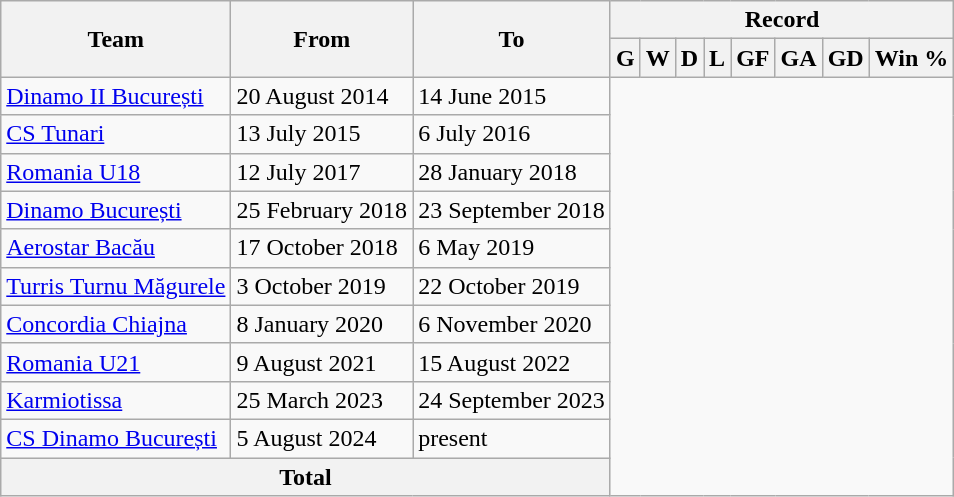<table class="wikitable" style="text-align: center">
<tr>
<th rowspan=2>Team</th>
<th rowspan=2>From</th>
<th rowspan=2>To</th>
<th colspan=8>Record</th>
</tr>
<tr>
<th>G</th>
<th>W</th>
<th>D</th>
<th>L</th>
<th>GF</th>
<th>GA</th>
<th>GD</th>
<th>Win %</th>
</tr>
<tr>
<td align=left> <a href='#'>Dinamo II București</a></td>
<td align=left>20 August 2014</td>
<td align=left>14 June 2015<br></td>
</tr>
<tr>
<td align=left> <a href='#'>CS Tunari</a></td>
<td align=left>13 July 2015</td>
<td align=left>6 July 2016<br></td>
</tr>
<tr>
<td align=left> <a href='#'>Romania U18</a></td>
<td align=left>12 July 2017</td>
<td align=left>28 January 2018<br></td>
</tr>
<tr>
<td align=left> <a href='#'>Dinamo București</a></td>
<td align=left>25 February 2018</td>
<td align=left>23 September 2018<br></td>
</tr>
<tr>
<td align=left> <a href='#'>Aerostar Bacău</a></td>
<td align=left>17 October 2018</td>
<td align=left>6 May 2019<br></td>
</tr>
<tr>
<td align=left> <a href='#'>Turris Turnu Măgurele</a></td>
<td align=left>3 October 2019</td>
<td align=left>22 October 2019<br></td>
</tr>
<tr>
<td align=left> <a href='#'>Concordia Chiajna</a></td>
<td align=left>8 January 2020</td>
<td align=left>6 November 2020<br></td>
</tr>
<tr>
<td align=left> <a href='#'>Romania U21</a></td>
<td align=left>9 August 2021</td>
<td align=left>15 August 2022<br></td>
</tr>
<tr>
<td align=left> <a href='#'>Karmiotissa</a></td>
<td align=left>25 March 2023</td>
<td align=left>24 September 2023<br></td>
</tr>
<tr>
<td align=left> <a href='#'>CS Dinamo București</a></td>
<td align=left>5 August 2024</td>
<td align=left>present<br></td>
</tr>
<tr>
<th colspan="3">Total<br></th>
</tr>
</table>
